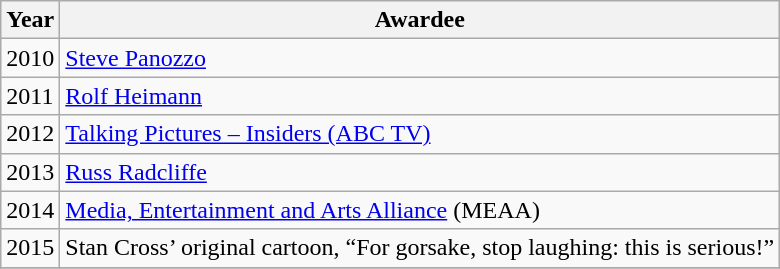<table class="wikitable">
<tr>
<th align="left">Year</th>
<th align="left">Awardee</th>
</tr>
<tr>
<td align="left">2010</td>
<td align="centr"><a href='#'>Steve Panozzo</a></td>
</tr>
<tr>
<td align="left">2011</td>
<td align="centr"><a href='#'>Rolf Heimann</a></td>
</tr>
<tr>
<td align="left">2012</td>
<td align="centr"><a href='#'>Talking Pictures – Insiders (ABC TV)</a></td>
</tr>
<tr>
<td align="left">2013</td>
<td align="centr"><a href='#'>Russ Radcliffe</a></td>
</tr>
<tr>
<td align="left">2014</td>
<td align="centr"><a href='#'>Media, Entertainment and Arts Alliance</a> (MEAA)</td>
</tr>
<tr>
<td align="left">2015</td>
<td align="centr">Stan Cross’ original cartoon, “For gorsake, stop laughing: this is serious!”</td>
</tr>
<tr>
</tr>
</table>
